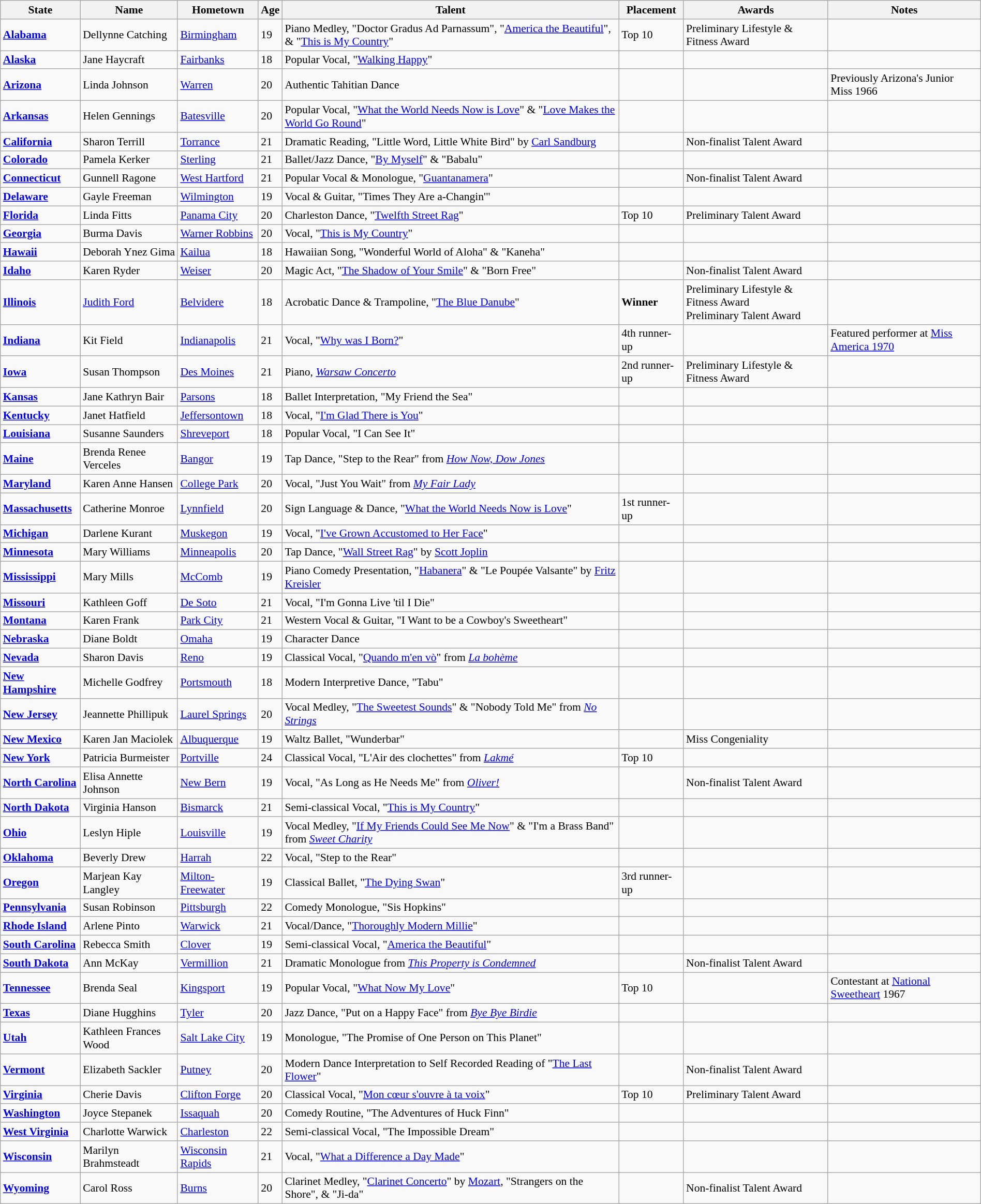<table class="wikitable" style="width:100%; font-size:90%;">
<tr>
<th>State</th>
<th>Name</th>
<th>Hometown</th>
<th>Age</th>
<th>Talent</th>
<th>Placement</th>
<th>Awards</th>
<th>Notes</th>
</tr>
<tr>
<td> <strong><a href='#'>Alabama</a></strong></td>
<td>Dellynne Catching</td>
<td><a href='#'>Birmingham</a></td>
<td>19</td>
<td>Piano Medley, "Doctor Gradus Ad Parnassum", "<a href='#'>America the Beautiful</a>", & "<a href='#'>This is My Country</a>"</td>
<td>Top 10</td>
<td>Preliminary Lifestyle & Fitness Award</td>
<td></td>
</tr>
<tr>
<td> <strong><a href='#'>Alaska</a></strong></td>
<td>Jane Haycraft</td>
<td><a href='#'>Fairbanks</a></td>
<td>18</td>
<td>Popular Vocal, "<a href='#'>Walking Happy</a>"</td>
<td></td>
<td></td>
<td></td>
</tr>
<tr>
<td> <strong><a href='#'>Arizona</a></strong></td>
<td>Linda Johnson</td>
<td><a href='#'>Warren</a></td>
<td>20</td>
<td>Authentic Tahitian Dance</td>
<td></td>
<td></td>
<td>Previously Arizona's Junior Miss 1966</td>
</tr>
<tr>
<td> <strong><a href='#'>Arkansas</a></strong></td>
<td>Helen Gennings</td>
<td><a href='#'>Batesville</a></td>
<td>20</td>
<td>Popular Vocal, "<a href='#'>What the World Needs Now is Love</a>" & "<a href='#'>Love Makes the World Go Round</a>"</td>
<td></td>
<td></td>
<td></td>
</tr>
<tr>
<td> <strong><a href='#'>California</a></strong></td>
<td>Sharon Terrill</td>
<td><a href='#'>Torrance</a></td>
<td>21</td>
<td>Dramatic Reading, "Little Word, Little White Bird" by <a href='#'>Carl Sandburg</a></td>
<td></td>
<td>Non-finalist Talent Award</td>
<td></td>
</tr>
<tr>
<td> <strong><a href='#'>Colorado</a></strong></td>
<td>Pamela Kerker</td>
<td><a href='#'>Sterling</a></td>
<td>21</td>
<td>Ballet/Jazz Dance, "<a href='#'>By Myself</a>" & "Babalu"</td>
<td></td>
<td></td>
<td></td>
</tr>
<tr>
<td> <strong><a href='#'>Connecticut</a></strong></td>
<td>Gunnell Ragone</td>
<td><a href='#'>West Hartford</a></td>
<td>21</td>
<td>Popular Vocal & Monologue, "<a href='#'>Guantanamera</a>"</td>
<td></td>
<td>Non-finalist Talent Award</td>
<td></td>
</tr>
<tr>
<td> <strong><a href='#'>Delaware</a></strong></td>
<td>Gayle Freeman</td>
<td><a href='#'>Wilmington</a></td>
<td>19</td>
<td>Vocal & Guitar, "Times They Are a-Changin'"</td>
<td></td>
<td></td>
<td></td>
</tr>
<tr>
<td> <strong><a href='#'>Florida</a></strong></td>
<td>Linda Fitts</td>
<td><a href='#'>Panama City</a></td>
<td>20</td>
<td>Charleston Dance, "<a href='#'>Twelfth Street Rag</a>"</td>
<td>Top 10</td>
<td>Preliminary Talent Award</td>
<td></td>
</tr>
<tr>
<td> <strong><a href='#'>Georgia</a></strong></td>
<td>Burma Davis</td>
<td><a href='#'>Warner Robbins</a></td>
<td>20</td>
<td>Vocal, "<a href='#'>This is My Country</a>"</td>
<td></td>
<td></td>
<td></td>
</tr>
<tr>
<td> <strong><a href='#'>Hawaii</a></strong></td>
<td>Deborah Ynez Gima</td>
<td><a href='#'>Kailua</a></td>
<td>18</td>
<td>Hawaiian Song, "Wonderful World of Aloha" & "Kaneha"</td>
<td></td>
<td></td>
<td></td>
</tr>
<tr>
<td> <strong><a href='#'>Idaho</a></strong></td>
<td>Karen Ryder</td>
<td><a href='#'>Weiser</a></td>
<td>20</td>
<td>Magic Act, "<a href='#'>The Shadow of Your Smile</a>" & "Born Free"</td>
<td></td>
<td>Non-finalist Talent Award</td>
<td></td>
</tr>
<tr>
<td> <strong><a href='#'>Illinois</a></strong></td>
<td><a href='#'>Judith Ford</a></td>
<td><a href='#'>Belvidere</a></td>
<td>18</td>
<td>Acrobatic Dance & Trampoline, "<a href='#'>The Blue Danube</a>"</td>
<td><strong>Winner</strong></td>
<td>Preliminary Lifestyle & Fitness Award<br>Preliminary Talent Award</td>
<td></td>
</tr>
<tr>
<td> <strong><a href='#'>Indiana</a></strong></td>
<td>Kit Field</td>
<td><a href='#'>Indianapolis</a></td>
<td>21</td>
<td>Vocal, "<a href='#'>Why was I Born?</a>"</td>
<td>4th runner-up</td>
<td></td>
<td>Featured performer at <a href='#'>Miss America 1970</a></td>
</tr>
<tr>
<td> <strong><a href='#'>Iowa</a></strong></td>
<td>Susan Thompson</td>
<td><a href='#'>Des Moines</a></td>
<td>21</td>
<td>Piano, <em><a href='#'>Warsaw Concerto</a></em></td>
<td>2nd runner-up</td>
<td>Preliminary Lifestyle & Fitness Award</td>
<td></td>
</tr>
<tr>
<td> <strong><a href='#'>Kansas</a></strong></td>
<td>Jane Kathryn Bair</td>
<td><a href='#'>Parsons</a></td>
<td>18</td>
<td>Ballet Interpretation, "My Friend the Sea"</td>
<td></td>
<td></td>
<td></td>
</tr>
<tr>
<td> <strong><a href='#'>Kentucky</a></strong></td>
<td>Janet Hatfield</td>
<td><a href='#'>Jeffersontown</a></td>
<td>18</td>
<td>Vocal, "<a href='#'>I'm Glad There is You</a>"</td>
<td></td>
<td></td>
<td></td>
</tr>
<tr>
<td> <strong><a href='#'>Louisiana</a></strong></td>
<td>Susanne Saunders</td>
<td><a href='#'>Shreveport</a></td>
<td>18</td>
<td>Popular Vocal, "I Can See It"</td>
<td></td>
<td></td>
<td></td>
</tr>
<tr>
<td> <strong><a href='#'>Maine</a></strong></td>
<td>Brenda Renee Verceles</td>
<td><a href='#'>Bangor</a></td>
<td>19</td>
<td>Tap Dance, "Step to the Rear" from <em><a href='#'>How Now, Dow Jones</a></em></td>
<td></td>
<td></td>
<td></td>
</tr>
<tr>
<td> <strong><a href='#'>Maryland</a></strong></td>
<td>Karen Anne Hansen</td>
<td><a href='#'>College Park</a></td>
<td>20</td>
<td>Vocal, "Just You Wait" from <em><a href='#'>My Fair Lady</a></em></td>
<td></td>
<td></td>
<td></td>
</tr>
<tr>
<td> <strong><a href='#'>Massachusetts</a></strong></td>
<td>Catherine Monroe</td>
<td><a href='#'>Lynnfield</a></td>
<td>20</td>
<td>Sign Language & Dance, "<a href='#'>What the World Needs Now is Love</a>"</td>
<td>1st runner-up</td>
<td></td>
<td></td>
</tr>
<tr>
<td> <strong><a href='#'>Michigan</a></strong></td>
<td>Darlene Kurant</td>
<td><a href='#'>Muskegon</a></td>
<td>19</td>
<td>Vocal, "<a href='#'>I've Grown Accustomed to Her Face</a>"</td>
<td></td>
<td></td>
<td></td>
</tr>
<tr>
<td> <strong><a href='#'>Minnesota</a></strong></td>
<td>Mary Williams</td>
<td><a href='#'>Minneapolis</a></td>
<td>20</td>
<td>Tap Dance, "<a href='#'>Wall Street Rag</a>" by <a href='#'>Scott Joplin</a></td>
<td></td>
<td></td>
<td></td>
</tr>
<tr>
<td> <strong><a href='#'>Mississippi</a></strong></td>
<td>Mary Mills</td>
<td><a href='#'>McComb</a></td>
<td>19</td>
<td>Piano Comedy Presentation, "<a href='#'>Habanera</a>" & "Le Poupée Valsante" by <a href='#'>Fritz Kreisler</a></td>
<td></td>
<td></td>
<td></td>
</tr>
<tr>
<td> <strong><a href='#'>Missouri</a></strong></td>
<td>Kathleen Goff</td>
<td><a href='#'>De Soto</a></td>
<td>21</td>
<td>Vocal, "I'm Gonna Live 'til I Die"</td>
<td></td>
<td></td>
<td></td>
</tr>
<tr>
<td> <strong><a href='#'>Montana</a></strong></td>
<td>Karen Frank</td>
<td><a href='#'>Park City</a></td>
<td>21</td>
<td>Western Vocal & Guitar, "I Want to be a Cowboy's Sweetheart"</td>
<td></td>
<td></td>
<td></td>
</tr>
<tr>
<td> <strong><a href='#'>Nebraska</a></strong></td>
<td>Diane Boldt</td>
<td><a href='#'>Omaha</a></td>
<td>19</td>
<td>Character Dance</td>
<td></td>
<td></td>
<td></td>
</tr>
<tr>
<td> <strong><a href='#'>Nevada</a></strong></td>
<td>Sharon Davis</td>
<td><a href='#'>Reno</a></td>
<td>19</td>
<td>Classical Vocal, "<a href='#'>Quando m'en vò</a>" from <em><a href='#'>La bohème</a></em></td>
<td></td>
<td></td>
<td></td>
</tr>
<tr>
<td> <strong><a href='#'>New Hampshire</a></strong></td>
<td>Michelle Godfrey</td>
<td><a href='#'>Portsmouth</a></td>
<td>18</td>
<td>Modern Interpretive Dance, "Tabu"</td>
<td></td>
<td></td>
<td></td>
</tr>
<tr>
<td> <strong><a href='#'>New Jersey</a></strong></td>
<td>Jeannette Phillipuk</td>
<td><a href='#'>Laurel Springs</a></td>
<td>20</td>
<td>Vocal Medley, "<a href='#'>The Sweetest Sounds</a>" & "Nobody Told Me" from <em><a href='#'>No Strings</a></em></td>
<td></td>
<td></td>
<td></td>
</tr>
<tr>
<td> <strong><a href='#'>New Mexico</a></strong></td>
<td>Karen Jan Maciolek</td>
<td><a href='#'>Albuquerque</a></td>
<td>19</td>
<td>Waltz Ballet, "Wunderbar"</td>
<td></td>
<td>Miss Congeniality</td>
<td></td>
</tr>
<tr>
<td> <strong><a href='#'>New York</a></strong></td>
<td>Patricia Burmeister</td>
<td><a href='#'>Portville</a></td>
<td>24</td>
<td>Classical Vocal, "L'Air des clochettes" from <em><a href='#'>Lakmé</a></em></td>
<td>Top 10</td>
<td></td>
<td></td>
</tr>
<tr>
<td> <strong><a href='#'>North Carolina</a></strong></td>
<td>Elisa Annette Johnson</td>
<td><a href='#'>New Bern</a></td>
<td>19</td>
<td>Vocal, "As Long as He Needs Me" from <em><a href='#'>Oliver!</a></em></td>
<td></td>
<td>Non-finalist Talent Award</td>
<td></td>
</tr>
<tr>
<td> <strong><a href='#'>North Dakota</a></strong></td>
<td>Virginia Hanson</td>
<td><a href='#'>Bismarck</a></td>
<td>21</td>
<td>Semi-classical Vocal, "<a href='#'>This is My Country</a>"</td>
<td></td>
<td></td>
<td></td>
</tr>
<tr>
<td> <strong><a href='#'>Ohio</a></strong></td>
<td>Leslyn Hiple</td>
<td><a href='#'>Louisville</a></td>
<td>19</td>
<td>Vocal Medley, "<a href='#'>If My Friends Could See Me Now</a>" & "I'm a Brass Band" from <em><a href='#'>Sweet Charity</a></em></td>
<td></td>
<td></td>
<td></td>
</tr>
<tr>
<td> <strong><a href='#'>Oklahoma</a></strong></td>
<td>Beverly Drew</td>
<td><a href='#'>Harrah</a></td>
<td>22</td>
<td>Vocal, "Step to the Rear"</td>
<td></td>
<td></td>
<td></td>
</tr>
<tr>
<td> <strong><a href='#'>Oregon</a></strong></td>
<td>Marjean Kay Langley</td>
<td><a href='#'>Milton-Freewater</a></td>
<td>19</td>
<td>Classical Ballet, "<a href='#'>The Dying Swan</a>"</td>
<td>3rd runner-up</td>
<td></td>
<td></td>
</tr>
<tr>
<td> <strong><a href='#'>Pennsylvania</a></strong></td>
<td>Susan Robinson</td>
<td><a href='#'>Pittsburgh</a></td>
<td>22</td>
<td>Comedy Monologue, "Sis Hopkins"</td>
<td></td>
<td></td>
<td></td>
</tr>
<tr>
<td> <strong><a href='#'>Rhode Island</a></strong></td>
<td>Arlene Pinto</td>
<td><a href='#'>Warwick</a></td>
<td>21</td>
<td>Vocal/Dance, "<a href='#'>Thoroughly Modern Millie</a>"</td>
<td></td>
<td></td>
<td></td>
</tr>
<tr>
<td> <strong><a href='#'>South Carolina</a></strong></td>
<td>Rebecca Smith</td>
<td><a href='#'>Clover</a></td>
<td>19</td>
<td>Semi-classical Vocal, "<a href='#'>America the Beautiful</a>"</td>
<td></td>
<td></td>
<td></td>
</tr>
<tr>
<td> <strong><a href='#'>South Dakota</a></strong></td>
<td>Ann McKay</td>
<td><a href='#'>Vermillion</a></td>
<td>21</td>
<td>Dramatic Monologue from <em><a href='#'>This Property is Condemned</a></em></td>
<td></td>
<td>Non-finalist Talent Award</td>
<td></td>
</tr>
<tr>
<td> <strong><a href='#'>Tennessee</a></strong></td>
<td>Brenda Seal</td>
<td><a href='#'>Kingsport</a></td>
<td>19</td>
<td>Popular Vocal, "<a href='#'>What Now My Love</a>"</td>
<td>Top 10</td>
<td></td>
<td>Contestant at <a href='#'>National Sweetheart</a> 1967</td>
</tr>
<tr>
<td> <strong><a href='#'>Texas</a></strong></td>
<td>Diane Hugghins</td>
<td><a href='#'>Tyler</a></td>
<td>20</td>
<td>Jazz Dance, "Put on a Happy Face" from <em><a href='#'>Bye Bye Birdie</a></em></td>
<td></td>
<td></td>
<td></td>
</tr>
<tr>
<td> <strong><a href='#'>Utah</a></strong></td>
<td>Kathleen Frances Wood</td>
<td><a href='#'>Salt Lake City</a></td>
<td>19</td>
<td>Monologue, "The Promise of One Person on This Planet"</td>
<td></td>
<td></td>
<td></td>
</tr>
<tr>
<td> <strong><a href='#'>Vermont</a></strong></td>
<td>Elizabeth Sackler</td>
<td><a href='#'>Putney</a></td>
<td>20</td>
<td>Modern Dance Interpretation to Self Recorded Reading of "<a href='#'>The Last Flower</a>"</td>
<td></td>
<td>Non-finalist Talent Award</td>
<td></td>
</tr>
<tr>
<td> <strong><a href='#'>Virginia</a></strong></td>
<td>Cherie Davis</td>
<td><a href='#'>Clifton Forge</a></td>
<td>20</td>
<td>Classical Vocal, "<a href='#'>Mon cœur s'ouvre à ta voix</a>"</td>
<td>Top 10</td>
<td>Preliminary Talent Award</td>
<td></td>
</tr>
<tr>
<td> <strong><a href='#'>Washington</a></strong></td>
<td>Joyce Stepanek</td>
<td><a href='#'>Issaquah</a></td>
<td>20</td>
<td>Comedy Routine, "The Adventures of Huck Finn"</td>
<td></td>
<td></td>
<td></td>
</tr>
<tr>
<td> <strong><a href='#'>West Virginia</a></strong></td>
<td>Charlotte Warwick</td>
<td><a href='#'>Charleston</a></td>
<td>22</td>
<td>Semi-classical Vocal, "The Impossible Dream"</td>
<td></td>
<td></td>
<td></td>
</tr>
<tr>
<td> <strong><a href='#'>Wisconsin</a></strong></td>
<td>Marilyn Brahmsteadt</td>
<td><a href='#'>Wisconsin Rapids</a></td>
<td>21</td>
<td>Vocal, "<a href='#'>What a Difference a Day Made</a>"</td>
<td></td>
<td></td>
<td></td>
</tr>
<tr>
<td> <strong><a href='#'>Wyoming</a></strong></td>
<td>Carol Ross</td>
<td><a href='#'>Burns</a></td>
<td>20</td>
<td>Clarinet Medley, "<a href='#'>Clarinet Concerto</a>" by <a href='#'>Mozart</a>, "Strangers on the Shore", & "Ji-da"</td>
<td></td>
<td>Non-finalist Talent Award</td>
<td></td>
</tr>
</table>
